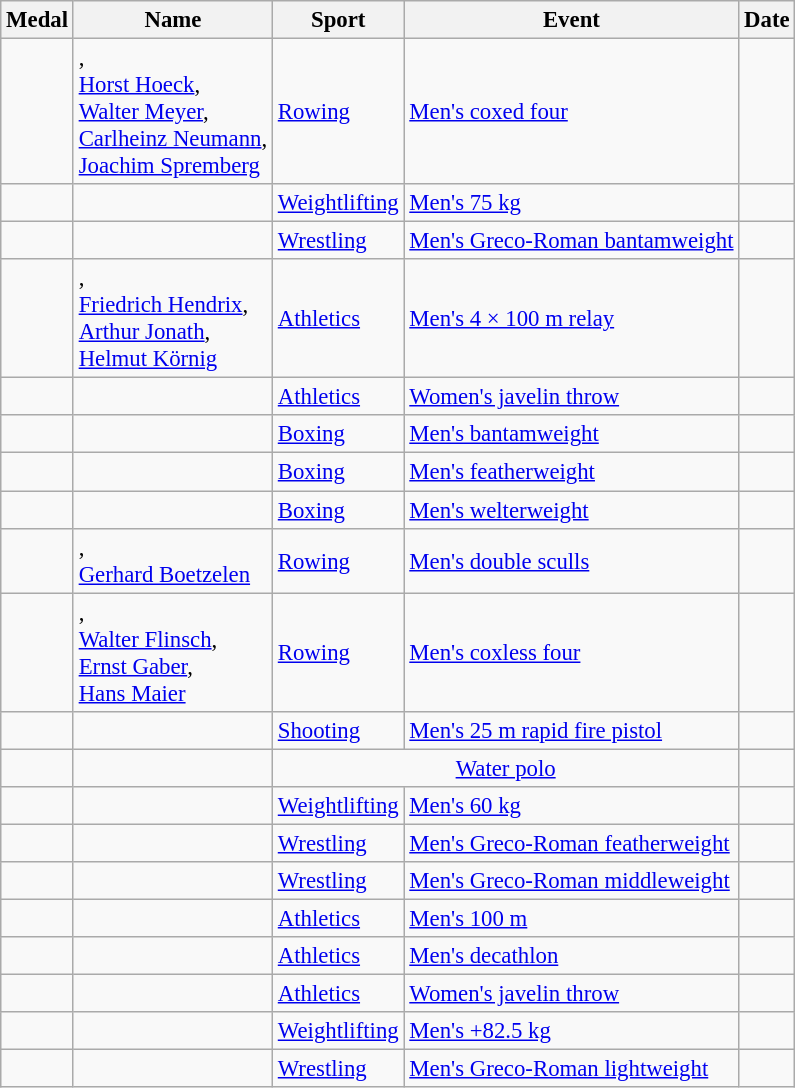<table class="wikitable sortable" style="font-size:95%">
<tr>
<th>Medal</th>
<th>Name</th>
<th>Sport</th>
<th>Event</th>
<th>Date</th>
</tr>
<tr>
<td></td>
<td>,<br><a href='#'>Horst Hoeck</a>,<br><a href='#'>Walter Meyer</a>,<br><a href='#'>Carlheinz Neumann</a>,<br><a href='#'>Joachim Spremberg</a></td>
<td><a href='#'>Rowing</a></td>
<td><a href='#'>Men's coxed four</a></td>
<td></td>
</tr>
<tr>
<td></td>
<td></td>
<td><a href='#'>Weightlifting</a></td>
<td><a href='#'>Men's 75 kg</a></td>
<td></td>
</tr>
<tr>
<td></td>
<td></td>
<td><a href='#'>Wrestling</a></td>
<td><a href='#'>Men's Greco-Roman bantamweight</a></td>
<td></td>
</tr>
<tr>
<td></td>
<td>,<br><a href='#'>Friedrich Hendrix</a>,<br><a href='#'>Arthur Jonath</a>,<br><a href='#'>Helmut Körnig</a></td>
<td><a href='#'>Athletics</a></td>
<td><a href='#'>Men's 4 × 100 m relay</a></td>
<td></td>
</tr>
<tr>
<td></td>
<td></td>
<td><a href='#'>Athletics</a></td>
<td><a href='#'>Women's javelin throw</a></td>
<td></td>
</tr>
<tr>
<td></td>
<td></td>
<td><a href='#'>Boxing</a></td>
<td><a href='#'>Men's bantamweight</a></td>
<td></td>
</tr>
<tr>
<td></td>
<td></td>
<td><a href='#'>Boxing</a></td>
<td><a href='#'>Men's featherweight</a></td>
<td></td>
</tr>
<tr>
<td></td>
<td></td>
<td><a href='#'>Boxing</a></td>
<td><a href='#'>Men's welterweight</a></td>
<td></td>
</tr>
<tr>
<td></td>
<td>,<br><a href='#'>Gerhard Boetzelen</a></td>
<td><a href='#'>Rowing</a></td>
<td><a href='#'>Men's double sculls</a></td>
<td></td>
</tr>
<tr>
<td></td>
<td>,<br><a href='#'>Walter Flinsch</a>,<br><a href='#'>Ernst Gaber</a>,<br><a href='#'>Hans Maier</a></td>
<td><a href='#'>Rowing</a></td>
<td><a href='#'>Men's coxless four</a></td>
<td></td>
</tr>
<tr>
<td></td>
<td></td>
<td><a href='#'>Shooting</a></td>
<td><a href='#'>Men's 25 m rapid fire pistol</a></td>
<td></td>
</tr>
<tr>
<td></td>
<td><br></td>
<td colspan=2 align=center><a href='#'>Water polo</a></td>
<td></td>
</tr>
<tr>
<td></td>
<td></td>
<td><a href='#'>Weightlifting</a></td>
<td><a href='#'>Men's 60 kg</a></td>
<td></td>
</tr>
<tr>
<td></td>
<td></td>
<td><a href='#'>Wrestling</a></td>
<td><a href='#'>Men's Greco-Roman featherweight</a></td>
<td></td>
</tr>
<tr>
<td></td>
<td></td>
<td><a href='#'>Wrestling</a></td>
<td><a href='#'>Men's Greco-Roman middleweight</a></td>
<td></td>
</tr>
<tr>
<td></td>
<td></td>
<td><a href='#'>Athletics</a></td>
<td><a href='#'>Men's 100 m</a></td>
<td></td>
</tr>
<tr>
<td></td>
<td></td>
<td><a href='#'>Athletics</a></td>
<td><a href='#'>Men's decathlon</a></td>
<td></td>
</tr>
<tr>
<td></td>
<td></td>
<td><a href='#'>Athletics</a></td>
<td><a href='#'>Women's javelin throw</a></td>
<td></td>
</tr>
<tr>
<td></td>
<td></td>
<td><a href='#'>Weightlifting</a></td>
<td><a href='#'>Men's +82.5 kg</a></td>
<td></td>
</tr>
<tr>
<td></td>
<td></td>
<td><a href='#'>Wrestling</a></td>
<td><a href='#'>Men's Greco-Roman lightweight</a></td>
<td></td>
</tr>
</table>
